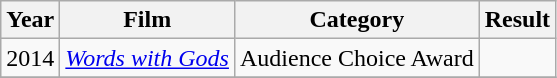<table class="wikitable">
<tr>
<th>Year</th>
<th>Film</th>
<th>Category</th>
<th>Result</th>
</tr>
<tr>
<td>2014</td>
<td><em><a href='#'>Words with Gods</a></em></td>
<td>Audience Choice Award</td>
<td></td>
</tr>
<tr>
</tr>
</table>
